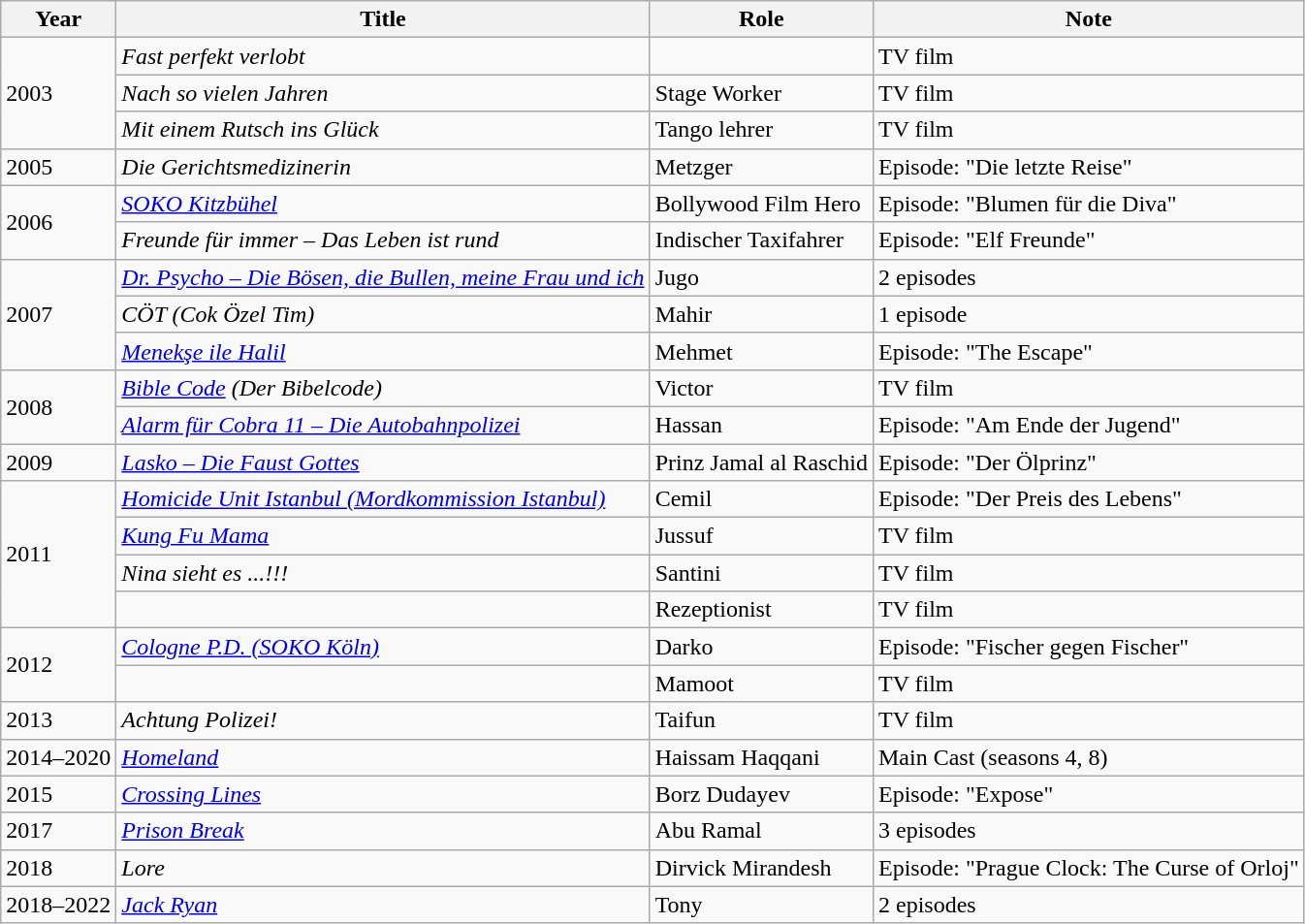<table class="wikitable sortable">
<tr>
<th>Year</th>
<th>Title</th>
<th>Role</th>
<th>Note</th>
</tr>
<tr>
<td rowspan=3>2003</td>
<td><em>Fast perfekt verlobt</em></td>
<td></td>
<td>TV film</td>
</tr>
<tr>
<td><em>Nach so vielen Jahren</em></td>
<td>Stage Worker</td>
<td>TV film</td>
</tr>
<tr>
<td><em>Mit einem Rutsch ins Glück</em></td>
<td>Tango lehrer</td>
<td>TV film</td>
</tr>
<tr>
<td>2005</td>
<td><em>Die Gerichtsmedizinerin</em></td>
<td>Metzger</td>
<td>Episode: "Die letzte Reise"</td>
</tr>
<tr>
<td rowspan=2>2006</td>
<td><em><a href='#'>SOKO Kitzbühel</a></em></td>
<td>Bollywood Film Hero</td>
<td>Episode: "Blumen für die Diva"</td>
</tr>
<tr>
<td><em>Freunde für immer – Das Leben ist rund</em></td>
<td>Indischer Taxifahrer</td>
<td>Episode: "Elf Freunde"</td>
</tr>
<tr>
<td rowspan=3>2007</td>
<td><em><a href='#'>Dr. Psycho – Die Bösen, die Bullen, meine Frau und ich</a></em></td>
<td>Jugo</td>
<td>2 episodes</td>
</tr>
<tr>
<td><em>CÖT (Cok Özel Tim)</em></td>
<td>Mahir</td>
<td>1 episode</td>
</tr>
<tr>
<td><em><a href='#'>Menekşe ile Halil</a></em></td>
<td>Mehmet</td>
<td>Episode: "The Escape"</td>
</tr>
<tr>
<td rowspan=2>2008</td>
<td><em><a href='#'>Bible Code</a> (Der Bibelcode)</em></td>
<td>Victor</td>
<td>TV film</td>
</tr>
<tr>
<td><em><a href='#'>Alarm für Cobra 11 – Die Autobahnpolizei</a></em></td>
<td>Hassan</td>
<td>Episode: "Am Ende der Jugend"</td>
</tr>
<tr>
<td>2009</td>
<td><em><a href='#'>Lasko – Die Faust Gottes</a></em></td>
<td>Prinz Jamal al Raschid</td>
<td>Episode: "Der Ölprinz"</td>
</tr>
<tr>
<td rowspan=4>2011</td>
<td><em><a href='#'>Homicide Unit Istanbul (Mordkommission Istanbul)</a></em></td>
<td>Cemil</td>
<td>Episode: "Der Preis des Lebens"</td>
</tr>
<tr>
<td><em><a href='#'>Kung Fu Mama</a></em></td>
<td>Jussuf</td>
<td>TV film</td>
</tr>
<tr>
<td><em>Nina sieht es ...!!!</em></td>
<td>Santini</td>
<td>TV film</td>
</tr>
<tr>
<td><em></em></td>
<td>Rezeptionist</td>
<td>TV film</td>
</tr>
<tr>
<td rowspan=2>2012</td>
<td><em><a href='#'>Cologne P.D. (SOKO Köln)</a></em></td>
<td>Darko</td>
<td>Episode: "Fischer gegen Fischer"</td>
</tr>
<tr>
<td><em></em></td>
<td>Mamoot</td>
<td>TV film</td>
</tr>
<tr>
<td>2013</td>
<td><em>Achtung Polizei!</em></td>
<td>Taifun</td>
<td>TV film</td>
</tr>
<tr>
<td>2014–2020</td>
<td><em><a href='#'>Homeland</a></em></td>
<td>Haissam Haqqani</td>
<td>Main Cast (seasons 4, 8)</td>
</tr>
<tr>
<td>2015</td>
<td><em><a href='#'>Crossing Lines</a></em></td>
<td>Borz Dudayev</td>
<td>Episode: "Expose"</td>
</tr>
<tr>
<td>2017</td>
<td><em><a href='#'>Prison Break</a></em></td>
<td>Abu Ramal</td>
<td>3 episodes</td>
</tr>
<tr>
<td>2018</td>
<td><em>Lore</em></td>
<td>Dirvick Mirandesh</td>
<td>Episode: "Prague Clock: The Curse of Orloj"</td>
</tr>
<tr>
<td>2018–2022</td>
<td><em><a href='#'>Jack Ryan</a></em></td>
<td>Tony</td>
<td>2 episodes</td>
</tr>
</table>
